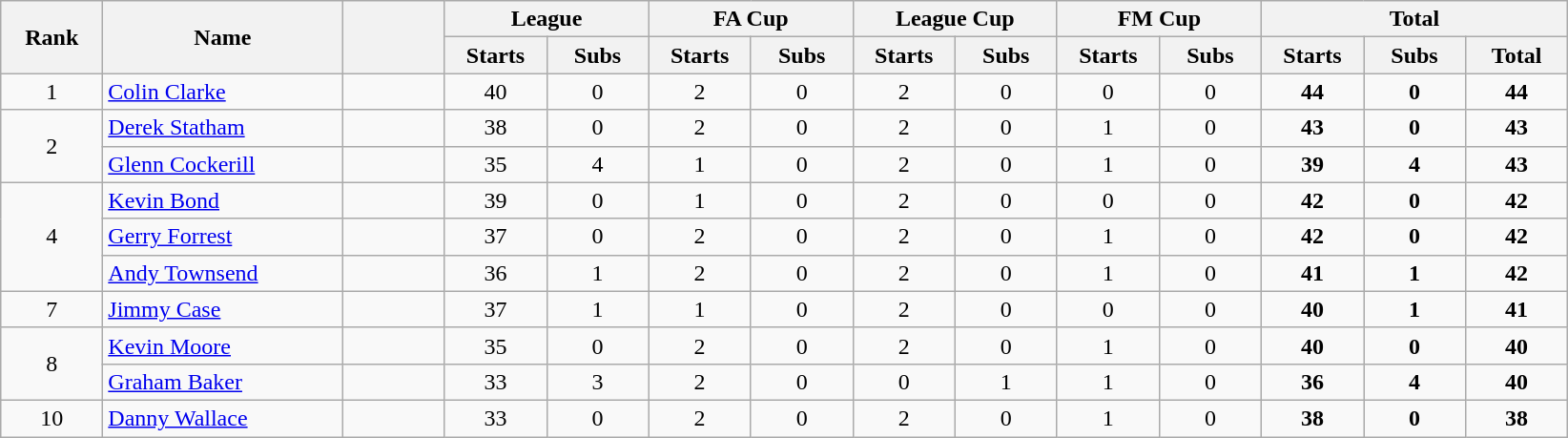<table class="wikitable plainrowheaders" style="text-align:center;">
<tr>
<th scope="col" rowspan="2" style="width:4em;">Rank</th>
<th scope="col" rowspan="2" style="width:10em;">Name</th>
<th scope="col" rowspan="2" style="width:4em;"></th>
<th scope="col" colspan="2">League</th>
<th scope="col" colspan="2">FA Cup</th>
<th scope="col" colspan="2">League Cup</th>
<th scope="col" colspan="2">FM Cup</th>
<th scope="col" colspan="3">Total</th>
</tr>
<tr>
<th scope="col" style="width:4em;">Starts</th>
<th scope="col" style="width:4em;">Subs</th>
<th scope="col" style="width:4em;">Starts</th>
<th scope="col" style="width:4em;">Subs</th>
<th scope="col" style="width:4em;">Starts</th>
<th scope="col" style="width:4em;">Subs</th>
<th scope="col" style="width:4em;">Starts</th>
<th scope="col" style="width:4em;">Subs</th>
<th scope="col" style="width:4em;">Starts</th>
<th scope="col" style="width:4em;">Subs</th>
<th scope="col" style="width:4em;">Total</th>
</tr>
<tr>
<td>1</td>
<td align="left"><a href='#'>Colin Clarke</a></td>
<td></td>
<td>40</td>
<td>0</td>
<td>2</td>
<td>0</td>
<td>2</td>
<td>0</td>
<td>0</td>
<td>0</td>
<td><strong>44</strong></td>
<td><strong>0</strong></td>
<td><strong>44</strong></td>
</tr>
<tr>
<td rowspan="2">2</td>
<td align="left"><a href='#'>Derek Statham</a></td>
<td></td>
<td>38</td>
<td>0</td>
<td>2</td>
<td>0</td>
<td>2</td>
<td>0</td>
<td>1</td>
<td>0</td>
<td><strong>43</strong></td>
<td><strong>0</strong></td>
<td><strong>43</strong></td>
</tr>
<tr>
<td align="left"><a href='#'>Glenn Cockerill</a></td>
<td></td>
<td>35</td>
<td>4</td>
<td>1</td>
<td>0</td>
<td>2</td>
<td>0</td>
<td>1</td>
<td>0</td>
<td><strong>39</strong></td>
<td><strong>4</strong></td>
<td><strong>43</strong></td>
</tr>
<tr>
<td rowspan="3">4</td>
<td align="left"><a href='#'>Kevin Bond</a></td>
<td></td>
<td>39</td>
<td>0</td>
<td>1</td>
<td>0</td>
<td>2</td>
<td>0</td>
<td>0</td>
<td>0</td>
<td><strong>42</strong></td>
<td><strong>0</strong></td>
<td><strong>42</strong></td>
</tr>
<tr>
<td align="left"><a href='#'>Gerry Forrest</a></td>
<td></td>
<td>37</td>
<td>0</td>
<td>2</td>
<td>0</td>
<td>2</td>
<td>0</td>
<td>1</td>
<td>0</td>
<td><strong>42</strong></td>
<td><strong>0</strong></td>
<td><strong>42</strong></td>
</tr>
<tr>
<td align="left"><a href='#'>Andy Townsend</a></td>
<td></td>
<td>36</td>
<td>1</td>
<td>2</td>
<td>0</td>
<td>2</td>
<td>0</td>
<td>1</td>
<td>0</td>
<td><strong>41</strong></td>
<td><strong>1</strong></td>
<td><strong>42</strong></td>
</tr>
<tr>
<td>7</td>
<td align="left"><a href='#'>Jimmy Case</a></td>
<td></td>
<td>37</td>
<td>1</td>
<td>1</td>
<td>0</td>
<td>2</td>
<td>0</td>
<td>0</td>
<td>0</td>
<td><strong>40</strong></td>
<td><strong>1</strong></td>
<td><strong>41</strong></td>
</tr>
<tr>
<td rowspan="2">8</td>
<td align="left"><a href='#'>Kevin Moore</a></td>
<td></td>
<td>35</td>
<td>0</td>
<td>2</td>
<td>0</td>
<td>2</td>
<td>0</td>
<td>1</td>
<td>0</td>
<td><strong>40</strong></td>
<td><strong>0</strong></td>
<td><strong>40</strong></td>
</tr>
<tr>
<td align="left"><a href='#'>Graham Baker</a></td>
<td></td>
<td>33</td>
<td>3</td>
<td>2</td>
<td>0</td>
<td>0</td>
<td>1</td>
<td>1</td>
<td>0</td>
<td><strong>36</strong></td>
<td><strong>4</strong></td>
<td><strong>40</strong></td>
</tr>
<tr>
<td>10</td>
<td align="left"><a href='#'>Danny Wallace</a></td>
<td></td>
<td>33</td>
<td>0</td>
<td>2</td>
<td>0</td>
<td>2</td>
<td>0</td>
<td>1</td>
<td>0</td>
<td><strong>38</strong></td>
<td><strong>0</strong></td>
<td><strong>38</strong></td>
</tr>
</table>
